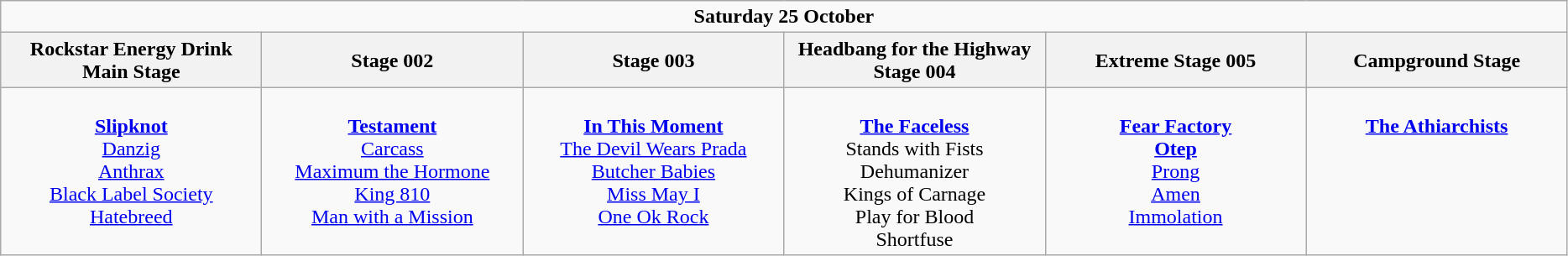<table class="wikitable">
<tr>
<td colspan="6" style="text-align:center;"><strong>Saturday 25 October</strong></td>
</tr>
<tr>
<th>Rockstar Energy Drink Main Stage</th>
<th>Stage 002</th>
<th>Stage 003</th>
<th>Headbang for the Highway Stage 004</th>
<th>Extreme Stage 005</th>
<th>Campground Stage</th>
</tr>
<tr>
<td style="text-align:center; vertical-align:top; width:200px;"><br><strong><a href='#'>Slipknot</a></strong><br>
<a href='#'>Danzig</a><br>
<a href='#'>Anthrax</a><br>
<a href='#'>Black Label Society</a><br>
<a href='#'>Hatebreed</a><br></td>
<td style="text-align:center; vertical-align:top; width:200px;"><br><strong><a href='#'>Testament</a></strong><br>
<a href='#'>Carcass</a><br>
<a href='#'>Maximum the Hormone</a><br>
<a href='#'>King 810</a><br>
<a href='#'>Man with a Mission</a><br></td>
<td style="text-align:center; vertical-align:top; width:200px;"><br><strong><a href='#'>In This Moment</a></strong><br>
<a href='#'>The Devil Wears Prada</a><br>
<a href='#'>Butcher Babies</a><br>
<a href='#'>Miss May I</a><br>
<a href='#'>One Ok Rock</a><br></td>
<td style="text-align:center; vertical-align:top; width:200px;"><br><strong><a href='#'>The Faceless</a></strong><br>
Stands with Fists<br>
Dehumanizer<br>
Kings of Carnage<br>
Play for Blood<br>
Shortfuse<br></td>
<td style="text-align:center; vertical-align:top; width:200px;"><br><strong><a href='#'>Fear Factory</a></strong><br>
<strong><a href='#'>Otep</a></strong><br>
<a href='#'>Prong</a><br>
<a href='#'>Amen</a><br>
<a href='#'>Immolation</a><br></td>
<td style="text-align:center; vertical-align:top; width:200px;"><br><strong><a href='#'>The Athiarchists</a></strong></td>
</tr>
</table>
